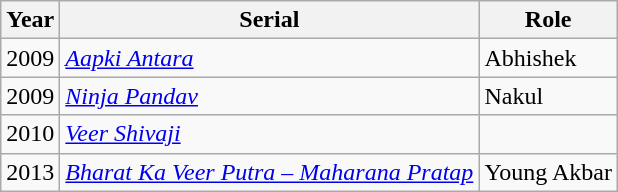<table class="wikitable">
<tr>
<th>Year</th>
<th>Serial</th>
<th>Role</th>
</tr>
<tr>
<td>2009</td>
<td><em><a href='#'>Aapki Antara </a></em></td>
<td>Abhishek</td>
</tr>
<tr>
<td>2009</td>
<td><em><a href='#'>Ninja Pandav</a></em></td>
<td>Nakul</td>
</tr>
<tr>
<td>2010</td>
<td><em><a href='#'>Veer Shivaji</a></em></td>
<td></td>
</tr>
<tr>
<td>2013</td>
<td><em><a href='#'>Bharat Ka Veer Putra – Maharana Pratap</a></em></td>
<td>Young Akbar </td>
</tr>
</table>
